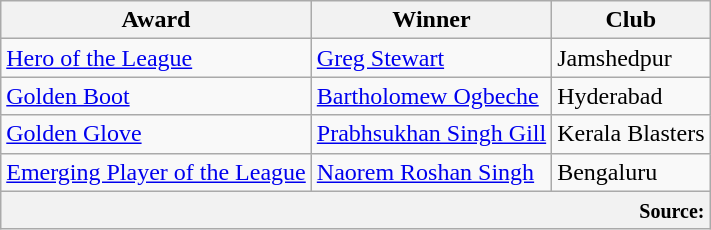<table class="wikitable">
<tr>
<th>Award</th>
<th>Winner</th>
<th>Club</th>
</tr>
<tr>
<td><a href='#'>Hero of the League</a></td>
<td> <a href='#'>Greg Stewart</a></td>
<td>Jamshedpur</td>
</tr>
<tr>
<td><a href='#'>Golden Boot</a></td>
<td> <a href='#'>Bartholomew Ogbeche</a></td>
<td>Hyderabad</td>
</tr>
<tr>
<td><a href='#'>Golden Glove</a></td>
<td> <a href='#'>Prabhsukhan Singh Gill</a></td>
<td>Kerala Blasters</td>
</tr>
<tr>
<td><a href='#'>Emerging Player of the League</a></td>
<td> <a href='#'>Naorem Roshan Singh</a></td>
<td>Bengaluru</td>
</tr>
<tr>
<th colspan="4" style="text-align:right;"><small>Source:</small></th>
</tr>
</table>
